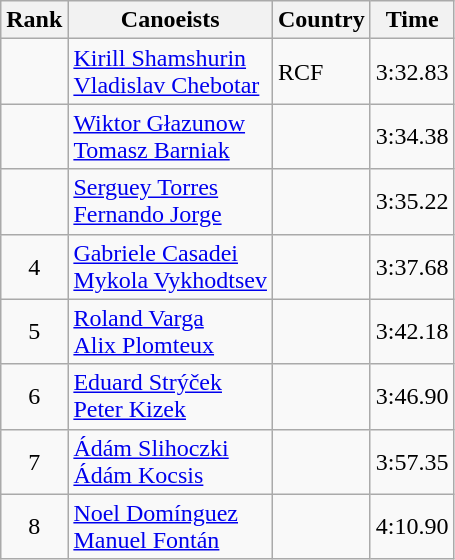<table class="wikitable" style="text-align:center">
<tr>
<th>Rank</th>
<th>Canoeists</th>
<th>Country</th>
<th>Time</th>
</tr>
<tr>
<td></td>
<td align="left"><a href='#'>Kirill Shamshurin</a><br><a href='#'>Vladislav Chebotar</a></td>
<td align="left"> RCF</td>
<td>3:32.83</td>
</tr>
<tr>
<td></td>
<td align="left"><a href='#'>Wiktor Głazunow</a><br><a href='#'>Tomasz Barniak</a></td>
<td align="left"></td>
<td>3:34.38</td>
</tr>
<tr>
<td></td>
<td align="left"><a href='#'>Serguey Torres</a><br><a href='#'>Fernando Jorge</a></td>
<td align="left"></td>
<td>3:35.22</td>
</tr>
<tr>
<td>4</td>
<td align="left"><a href='#'>Gabriele Casadei</a><br><a href='#'>Mykola Vykhodtsev</a></td>
<td align="left"></td>
<td>3:37.68</td>
</tr>
<tr>
<td>5</td>
<td align="left"><a href='#'>Roland Varga</a><br><a href='#'>Alix Plomteux</a></td>
<td align="left"></td>
<td>3:42.18</td>
</tr>
<tr>
<td>6</td>
<td align="left"><a href='#'>Eduard Strýček</a><br><a href='#'>Peter Kizek</a></td>
<td align="left"></td>
<td>3:46.90</td>
</tr>
<tr>
<td>7</td>
<td align="left"><a href='#'>Ádám Slihoczki</a><br><a href='#'>Ádám Kocsis</a></td>
<td align="left"></td>
<td>3:57.35</td>
</tr>
<tr>
<td>8</td>
<td align="left"><a href='#'>Noel Domínguez</a><br><a href='#'>Manuel Fontán</a></td>
<td align="left"></td>
<td>4:10.90</td>
</tr>
</table>
